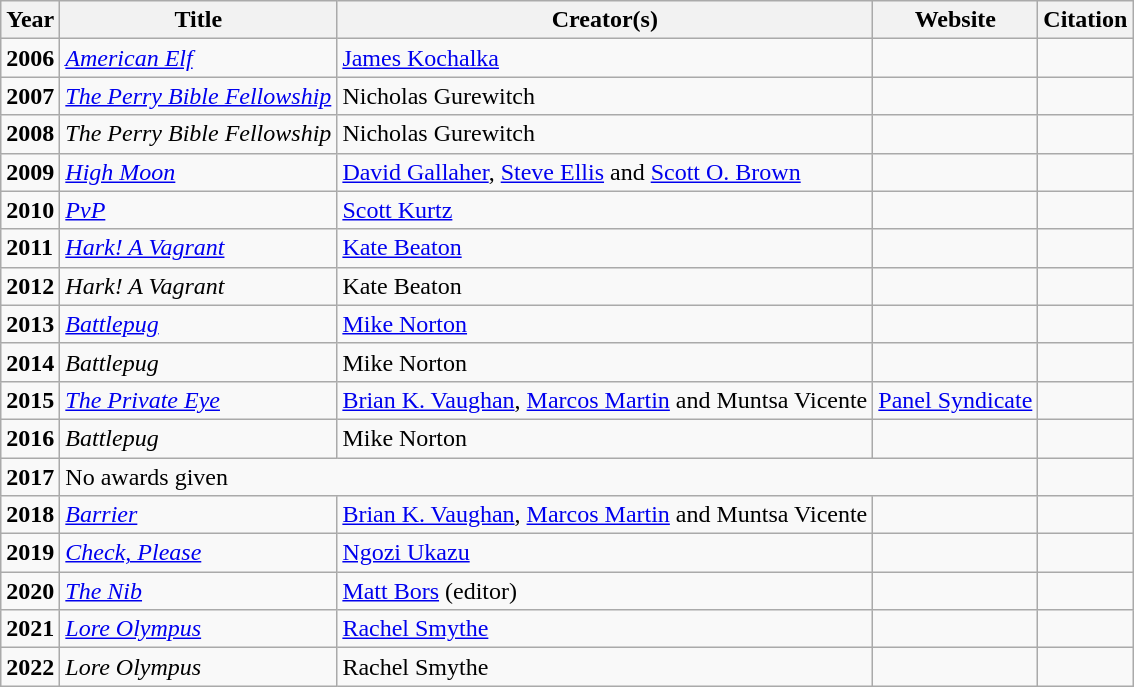<table class="wikitable" border="1">
<tr>
<th>Year</th>
<th>Title</th>
<th>Creator(s)</th>
<th>Website</th>
<th>Citation</th>
</tr>
<tr>
<td><strong>2006</strong></td>
<td><em><a href='#'>American Elf</a></em></td>
<td><a href='#'>James Kochalka</a></td>
<td></td>
<td></td>
</tr>
<tr>
<td><strong>2007</strong></td>
<td><em><a href='#'>The Perry Bible Fellowship</a></em></td>
<td>Nicholas Gurewitch</td>
<td></td>
<td></td>
</tr>
<tr>
<td><strong>2008</strong></td>
<td><em>The Perry Bible Fellowship</em></td>
<td>Nicholas Gurewitch</td>
<td></td>
<td></td>
</tr>
<tr>
<td><strong>2009</strong></td>
<td><em><a href='#'>High Moon</a></em></td>
<td><a href='#'>David Gallaher</a>, <a href='#'>Steve Ellis</a> and <a href='#'>Scott O. Brown</a></td>
<td></td>
<td></td>
</tr>
<tr>
<td><strong>2010</strong></td>
<td><em><a href='#'>PvP</a></em></td>
<td><a href='#'>Scott Kurtz</a></td>
<td></td>
<td></td>
</tr>
<tr>
<td><strong>2011</strong></td>
<td><em><a href='#'>Hark! A Vagrant</a></em></td>
<td><a href='#'>Kate Beaton</a></td>
<td></td>
<td></td>
</tr>
<tr>
<td><strong>2012</strong></td>
<td><em>Hark! A Vagrant</em></td>
<td>Kate Beaton</td>
<td></td>
<td></td>
</tr>
<tr>
<td><strong>2013</strong></td>
<td><em><a href='#'>Battlepug</a></em></td>
<td><a href='#'>Mike Norton</a></td>
<td></td>
<td></td>
</tr>
<tr>
<td><strong>2014</strong></td>
<td><em>Battlepug</em></td>
<td>Mike Norton</td>
<td></td>
<td></td>
</tr>
<tr>
<td><strong>2015</strong></td>
<td><em><a href='#'>The Private Eye</a></em></td>
<td><a href='#'>Brian K. Vaughan</a>, <a href='#'>Marcos Martin</a> and Muntsa Vicente</td>
<td><a href='#'>Panel Syndicate</a></td>
<td></td>
</tr>
<tr>
<td><strong>2016</strong></td>
<td><em>Battlepug</em></td>
<td>Mike Norton</td>
<td></td>
<td></td>
</tr>
<tr>
<td><strong>2017</strong></td>
<td colspan="3">No awards given</td>
<td></td>
</tr>
<tr>
<td><strong>2018</strong></td>
<td><em><a href='#'>Barrier</a></em></td>
<td><a href='#'>Brian K. Vaughan</a>, <a href='#'>Marcos Martin</a> and Muntsa Vicente</td>
<td></td>
<td></td>
</tr>
<tr>
<td><strong>2019</strong></td>
<td><em><a href='#'>Check, Please</a></em></td>
<td><a href='#'>Ngozi Ukazu</a></td>
<td></td>
<td></td>
</tr>
<tr>
<td><strong>2020</strong></td>
<td><em><a href='#'>The Nib</a></em></td>
<td><a href='#'>Matt Bors</a> (editor)</td>
<td></td>
<td></td>
</tr>
<tr>
<td><strong>2021</strong></td>
<td><em><a href='#'>Lore Olympus</a></em></td>
<td><a href='#'>Rachel Smythe</a></td>
<td></td>
<td></td>
</tr>
<tr>
<td><strong>2022</strong></td>
<td><em>Lore Olympus</em></td>
<td>Rachel Smythe</td>
<td></td>
<td></td>
</tr>
</table>
